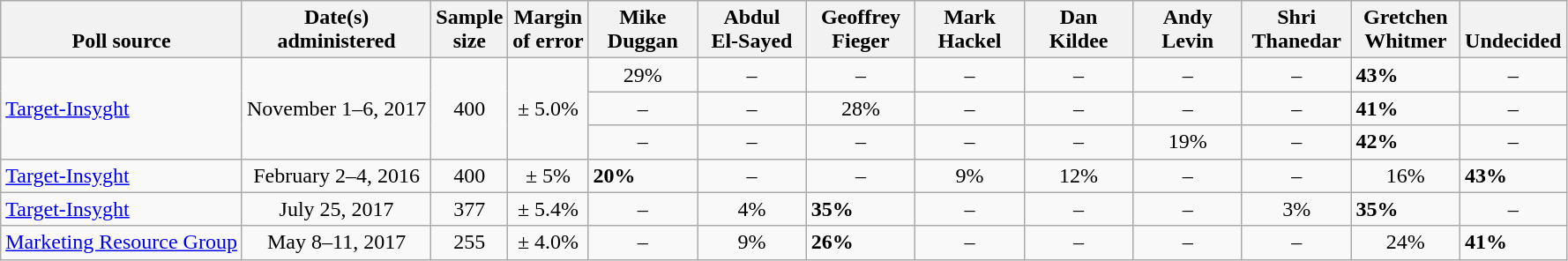<table class="wikitable">
<tr valign=bottom>
<th>Poll source</th>
<th>Date(s)<br>administered</th>
<th>Sample<br>size</th>
<th>Margin<br>of error</th>
<th style="width:75px;">Mike<br>Duggan</th>
<th style="width:75px;">Abdul<br>El-Sayed</th>
<th style="width:75px;">Geoffrey<br>Fieger</th>
<th style="width:75px;">Mark<br>Hackel</th>
<th style="width:75px;">Dan<br>Kildee</th>
<th style="width:75px;">Andy<br>Levin</th>
<th style="width:75px;">Shri<br>Thanedar</th>
<th style="width:75px;">Gretchen<br>Whitmer</th>
<th>Undecided</th>
</tr>
<tr>
<td rowspan=3><a href='#'>Target-Insyght</a></td>
<td align=center rowspan=3>November 1–6, 2017</td>
<td align=center rowspan=3>400</td>
<td align=center rowspan=3>± 5.0%</td>
<td align=center>29%</td>
<td align=center>–</td>
<td align=center>–</td>
<td align=center>–</td>
<td align=center>–</td>
<td align=center>–</td>
<td align=center>–</td>
<td><strong>43%</strong></td>
<td align=center>–</td>
</tr>
<tr>
<td align=center>–</td>
<td align=center>–</td>
<td align=center>28%</td>
<td align=center>–</td>
<td align=center>–</td>
<td align=center>–</td>
<td align=center>–</td>
<td><strong>41%</strong></td>
<td align=center>–</td>
</tr>
<tr>
<td align=center>–</td>
<td align=center>–</td>
<td align=center>–</td>
<td align=center>–</td>
<td align=center>–</td>
<td align=center>19%</td>
<td align=center>–</td>
<td><strong>42%</strong></td>
<td align=center>–</td>
</tr>
<tr>
<td><a href='#'>Target-Insyght</a></td>
<td align=center>February 2–4, 2016</td>
<td align=center>400</td>
<td align=center>± 5%</td>
<td><strong>20%</strong></td>
<td align=center>–</td>
<td align=center>–</td>
<td align=center>9%</td>
<td align=center>12%</td>
<td align=center>–</td>
<td align=center>–</td>
<td align=center>16%</td>
<td><strong>43%</strong></td>
</tr>
<tr>
<td><a href='#'>Target-Insyght</a></td>
<td align=center>July 25, 2017</td>
<td align=center>377</td>
<td align=center>± 5.4%</td>
<td align=center>–</td>
<td align=center>4%</td>
<td><strong>35%</strong></td>
<td align=center>–</td>
<td align=center>–</td>
<td align=center>–</td>
<td align=center>3%</td>
<td><strong>35%</strong></td>
<td align=center>–</td>
</tr>
<tr>
<td><a href='#'>Marketing Resource Group</a></td>
<td align=center>May 8–11, 2017</td>
<td align=center>255</td>
<td align=center>± 4.0%</td>
<td align=center>–</td>
<td align=center>9%</td>
<td><strong>26%</strong></td>
<td align=center>–</td>
<td align=center>–</td>
<td align=center>–</td>
<td align=center>–</td>
<td align=center>24%</td>
<td><strong>41%</strong></td>
</tr>
</table>
